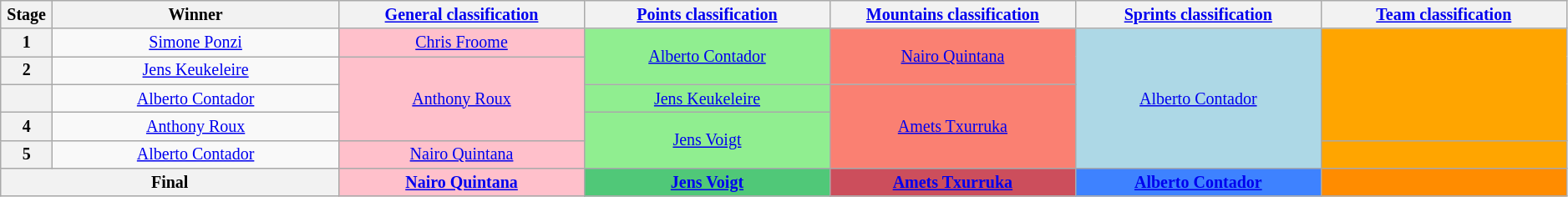<table class="wikitable" style="text-align: center; font-size:smaller;">
<tr>
<th style="width:1%;">Stage</th>
<th style="width:14%;">Winner</th>
<th style="width:12%;"><a href='#'>General classification</a><br></th>
<th style="width:12%;"><a href='#'>Points classification</a><br></th>
<th style="width:12%;"><a href='#'>Mountains classification</a><br></th>
<th style="width:12%;"><a href='#'>Sprints classification</a><br></th>
<th style="width:12%;"><a href='#'>Team classification</a></th>
</tr>
<tr>
<th>1</th>
<td><a href='#'>Simone Ponzi</a></td>
<td style="background:pink"><a href='#'>Chris Froome</a></td>
<td style="background:lightgreen;" rowspan=2><a href='#'>Alberto Contador</a></td>
<td style="background:salmon;" rowspan=2><a href='#'>Nairo Quintana</a></td>
<td style="background:lightblue;" rowspan=5><a href='#'>Alberto Contador</a></td>
<td style="background:orange;" rowspan=4></td>
</tr>
<tr>
<th>2</th>
<td><a href='#'>Jens Keukeleire</a></td>
<td style="background:pink"  rowspan=3><a href='#'>Anthony Roux</a></td>
</tr>
<tr>
<th></th>
<td><a href='#'>Alberto Contador</a></td>
<td style="background:lightgreen;"><a href='#'>Jens Keukeleire</a></td>
<td style="background:salmon;" rowspan=3><a href='#'>Amets Txurruka</a></td>
</tr>
<tr>
<th>4</th>
<td><a href='#'>Anthony Roux</a></td>
<td style="background:lightgreen;" rowspan=2><a href='#'>Jens Voigt</a></td>
</tr>
<tr>
<th>5</th>
<td><a href='#'>Alberto Contador</a></td>
<td style="background:pink"><a href='#'>Nairo Quintana</a></td>
<td style="background:orange;"></td>
</tr>
<tr>
<th colspan=2><strong>Final</strong></th>
<th style="background:pink"><a href='#'>Nairo Quintana</a></th>
<th style="background:#50c878;"><a href='#'>Jens Voigt</a></th>
<th style="background:#cc4e5c;"><a href='#'>Amets Txurruka</a></th>
<th style="background:#3e82ff;"><a href='#'>Alberto Contador</a></th>
<th style="background:darkorange;"></th>
</tr>
</table>
